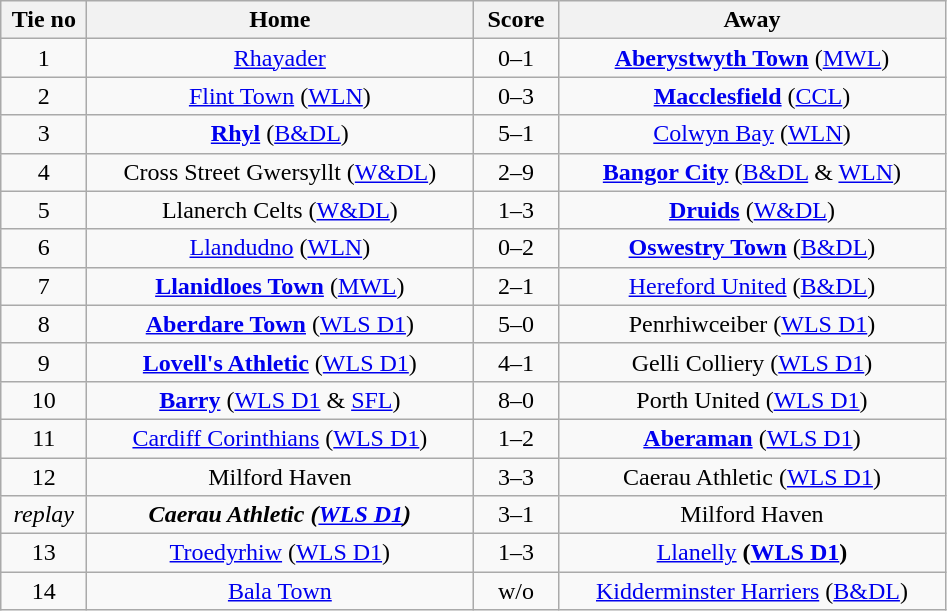<table class="wikitable" style="text-align:center">
<tr>
<th width=50>Tie no</th>
<th width=250>Home</th>
<th width=50>Score</th>
<th width=250>Away</th>
</tr>
<tr>
<td>1</td>
<td><a href='#'>Rhayader</a></td>
<td>0–1</td>
<td><strong><a href='#'>Aberystwyth Town</a></strong> (<a href='#'>MWL</a>)</td>
</tr>
<tr>
<td>2</td>
<td><a href='#'>Flint Town</a> (<a href='#'>WLN</a>)</td>
<td>0–3</td>
<td><strong><a href='#'>Macclesfield</a></strong> (<a href='#'>CCL</a>)</td>
</tr>
<tr>
<td>3</td>
<td><strong><a href='#'>Rhyl</a></strong> (<a href='#'>B&DL</a>)</td>
<td>5–1</td>
<td><a href='#'>Colwyn Bay</a> (<a href='#'>WLN</a>)</td>
</tr>
<tr>
<td>4</td>
<td>Cross Street Gwersyllt (<a href='#'>W&DL</a>)</td>
<td>2–9</td>
<td><strong><a href='#'>Bangor City</a></strong> (<a href='#'>B&DL</a> & <a href='#'>WLN</a>)</td>
</tr>
<tr>
<td>5</td>
<td>Llanerch Celts (<a href='#'>W&DL</a>)</td>
<td>1–3</td>
<td><strong><a href='#'>Druids</a></strong> (<a href='#'>W&DL</a>)</td>
</tr>
<tr>
<td>6</td>
<td><a href='#'>Llandudno</a> (<a href='#'>WLN</a>)</td>
<td>0–2</td>
<td><strong><a href='#'>Oswestry Town</a></strong> (<a href='#'>B&DL</a>)</td>
</tr>
<tr>
<td>7</td>
<td><strong><a href='#'>Llanidloes Town</a></strong> (<a href='#'>MWL</a>)</td>
<td>2–1</td>
<td><a href='#'>Hereford United</a> (<a href='#'>B&DL</a>)</td>
</tr>
<tr>
<td>8</td>
<td><strong><a href='#'>Aberdare Town</a></strong> (<a href='#'>WLS D1</a>)</td>
<td>5–0</td>
<td>Penrhiwceiber (<a href='#'>WLS D1</a>)</td>
</tr>
<tr>
<td>9</td>
<td><strong><a href='#'>Lovell's Athletic</a></strong> (<a href='#'>WLS D1</a>)</td>
<td>4–1</td>
<td>Gelli Colliery (<a href='#'>WLS D1</a>)</td>
</tr>
<tr>
<td>10</td>
<td><strong><a href='#'>Barry</a></strong> (<a href='#'>WLS D1</a> & <a href='#'>SFL</a>)</td>
<td>8–0</td>
<td>Porth United (<a href='#'>WLS D1</a>)</td>
</tr>
<tr>
<td>11</td>
<td><a href='#'>Cardiff Corinthians</a> (<a href='#'>WLS D1</a>)</td>
<td>1–2</td>
<td><strong><a href='#'>Aberaman</a></strong> (<a href='#'>WLS D1</a>)</td>
</tr>
<tr>
<td>12</td>
<td>Milford Haven</td>
<td>3–3</td>
<td>Caerau Athletic (<a href='#'>WLS D1</a>)</td>
</tr>
<tr>
<td><em>replay</em></td>
<td><strong><em>Caerau Athletic<strong> (<a href='#'>WLS D1</a>)<em></td>
<td></em>3–1<em></td>
<td></em>Milford Haven<em></td>
</tr>
<tr>
<td>13</td>
<td><a href='#'>Troedyrhiw</a> (<a href='#'>WLS D1</a>)</td>
<td>1–3</td>
<td></strong><a href='#'>Llanelly</a><strong> (<a href='#'>WLS D1</a>)</td>
</tr>
<tr>
<td>14</td>
<td></strong><a href='#'>Bala Town</a></em></td>
<td>w/o</td>
<td><a href='#'>Kidderminster Harriers</a> (<a href='#'>B&DL</a>)</td>
</tr>
</table>
